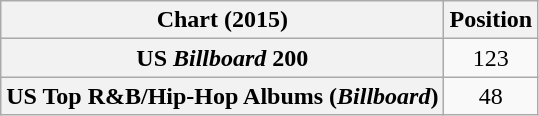<table class="wikitable sortable plainrowheaders" style="text-align:center">
<tr>
<th scope="col">Chart (2015)</th>
<th scope="col">Position</th>
</tr>
<tr>
<th scope="row">US <em>Billboard</em> 200</th>
<td>123</td>
</tr>
<tr>
<th scope="row">US Top R&B/Hip-Hop Albums (<em>Billboard</em>)</th>
<td>48</td>
</tr>
</table>
